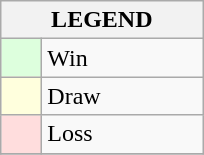<table class="wikitable" border="1">
<tr>
<th colspan="2">LEGEND</th>
</tr>
<tr>
<td style="background:#ddffdd;" width=20> </td>
<td width=100>Win</td>
</tr>
<tr>
<td style="background:#ffffdd"  width=20> </td>
<td width=100>Draw</td>
</tr>
<tr>
<td style="background:#ffdddd;" width=20> </td>
<td width=100>Loss</td>
</tr>
<tr>
</tr>
</table>
